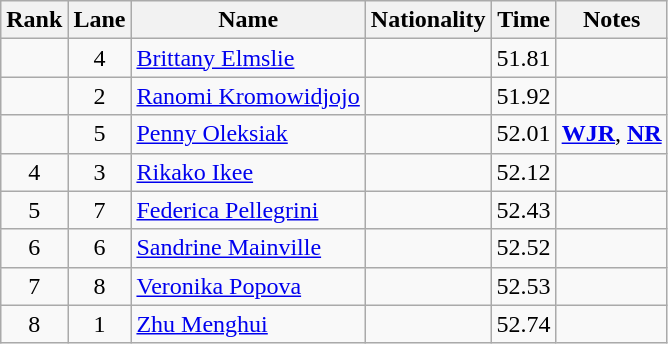<table class="wikitable sortable" style="text-align:center">
<tr>
<th>Rank</th>
<th>Lane</th>
<th>Name</th>
<th>Nationality</th>
<th>Time</th>
<th>Notes</th>
</tr>
<tr>
<td></td>
<td>4</td>
<td align=left><a href='#'>Brittany Elmslie</a></td>
<td align=left></td>
<td>51.81</td>
<td></td>
</tr>
<tr>
<td></td>
<td>2</td>
<td align=left><a href='#'>Ranomi Kromowidjojo</a></td>
<td align=left></td>
<td>51.92</td>
<td></td>
</tr>
<tr>
<td></td>
<td>5</td>
<td align=left><a href='#'>Penny Oleksiak</a></td>
<td align=left></td>
<td>52.01</td>
<td><strong><a href='#'>WJR</a></strong>, <strong><a href='#'>NR</a></strong></td>
</tr>
<tr>
<td>4</td>
<td>3</td>
<td align=left><a href='#'>Rikako Ikee</a></td>
<td align=left></td>
<td>52.12</td>
<td></td>
</tr>
<tr>
<td>5</td>
<td>7</td>
<td align=left><a href='#'>Federica Pellegrini</a></td>
<td align=left></td>
<td>52.43</td>
<td></td>
</tr>
<tr>
<td>6</td>
<td>6</td>
<td align=left><a href='#'>Sandrine Mainville</a></td>
<td align=left></td>
<td>52.52</td>
<td></td>
</tr>
<tr>
<td>7</td>
<td>8</td>
<td align=left><a href='#'>Veronika Popova</a></td>
<td align=left></td>
<td>52.53</td>
<td></td>
</tr>
<tr>
<td>8</td>
<td>1</td>
<td align=left><a href='#'>Zhu Menghui</a></td>
<td align=left></td>
<td>52.74</td>
<td></td>
</tr>
</table>
